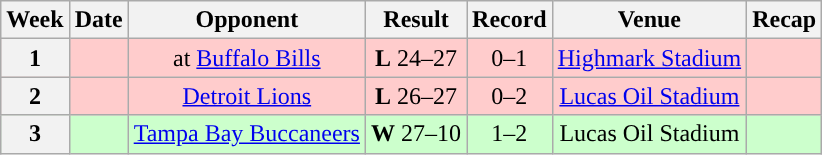<table class="wikitable" style="text-align:center">
<tr>
<th>Week</th>
<th>Date</th>
<th>Opponent</th>
<th>Result</th>
<th>Record</th>
<th>Venue</th>
<th>Recap</th>
</tr>
<tr style="background:#fcc">
<th>1</th>
<td></td>
<td>at <a href='#'>Buffalo Bills</a></td>
<td><strong>L</strong> 24–27</td>
<td>0–1</td>
<td><a href='#'>Highmark Stadium</a></td>
<td></td>
</tr>
<tr style="background:#fcc">
<th>2</th>
<td></td>
<td><a href='#'>Detroit Lions</a></td>
<td><strong>L</strong> 26–27</td>
<td>0–2</td>
<td><a href='#'>Lucas Oil Stadium</a></td>
<td></td>
</tr>
<tr style="background:#cfc">
<th>3</th>
<td></td>
<td><a href='#'>Tampa Bay Buccaneers</a></td>
<td><strong>W</strong> 27–10</td>
<td>1–2</td>
<td>Lucas Oil Stadium</td>
<td></td>
</tr>
</table>
